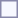<table style="border:1px solid #8888aa; background-color:#f7f8ff; padding:5px; font-size:95%; margin: 0px 12px 12px 0px;">
</table>
